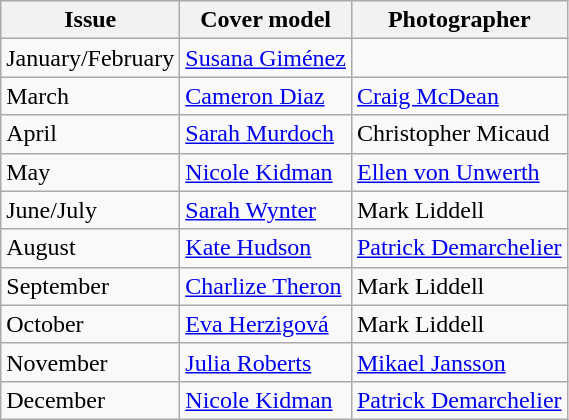<table class="sortable wikitable">
<tr>
<th>Issue</th>
<th>Cover model</th>
<th>Photographer</th>
</tr>
<tr>
<td>January/February</td>
<td><a href='#'>Susana Giménez</a></td>
<td></td>
</tr>
<tr>
<td>March</td>
<td><a href='#'>Cameron Diaz</a></td>
<td><a href='#'>Craig McDean</a></td>
</tr>
<tr>
<td>April</td>
<td><a href='#'>Sarah Murdoch</a></td>
<td>Christopher Micaud</td>
</tr>
<tr>
<td>May</td>
<td><a href='#'>Nicole Kidman</a></td>
<td><a href='#'>Ellen von Unwerth</a></td>
</tr>
<tr>
<td>June/July</td>
<td><a href='#'>Sarah Wynter</a></td>
<td>Mark Liddell</td>
</tr>
<tr>
<td>August</td>
<td><a href='#'>Kate Hudson</a></td>
<td><a href='#'>Patrick Demarchelier</a></td>
</tr>
<tr>
<td>September</td>
<td><a href='#'>Charlize Theron</a></td>
<td>Mark Liddell</td>
</tr>
<tr>
<td>October</td>
<td><a href='#'>Eva Herzigová</a></td>
<td>Mark Liddell</td>
</tr>
<tr>
<td>November</td>
<td><a href='#'>Julia Roberts</a></td>
<td><a href='#'>Mikael Jansson</a></td>
</tr>
<tr>
<td>December</td>
<td><a href='#'>Nicole Kidman</a></td>
<td><a href='#'>Patrick Demarchelier</a></td>
</tr>
</table>
